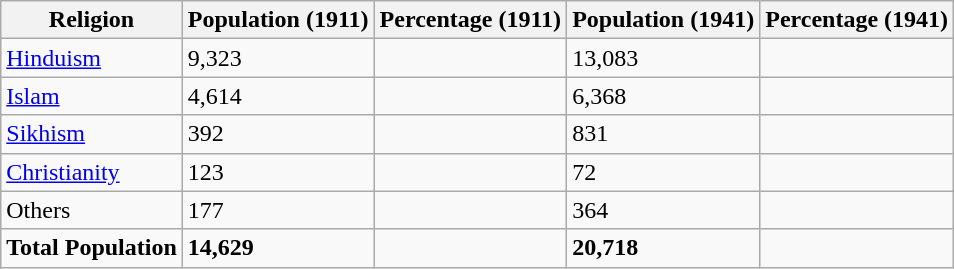<table class="wikitable sortable">
<tr>
<th>Religion</th>
<th>Population (1911)</th>
<th>Percentage (1911)</th>
<th>Population (1941)</th>
<th>Percentage (1941)</th>
</tr>
<tr>
<td><a href='#'>Hinduism</a> </td>
<td>9,323</td>
<td></td>
<td>13,083</td>
<td></td>
</tr>
<tr>
<td><a href='#'>Islam</a> </td>
<td>4,614</td>
<td></td>
<td>6,368</td>
<td></td>
</tr>
<tr>
<td><a href='#'>Sikhism</a> </td>
<td>392</td>
<td></td>
<td>831</td>
<td></td>
</tr>
<tr>
<td><a href='#'>Christianity</a> </td>
<td>123</td>
<td></td>
<td>72</td>
<td></td>
</tr>
<tr>
<td>Others</td>
<td>177</td>
<td></td>
<td>364</td>
<td></td>
</tr>
<tr>
<td><strong>Total Population</strong></td>
<td><strong>14,629</strong></td>
<td><strong></strong></td>
<td><strong>20,718</strong></td>
<td><strong></strong></td>
</tr>
</table>
